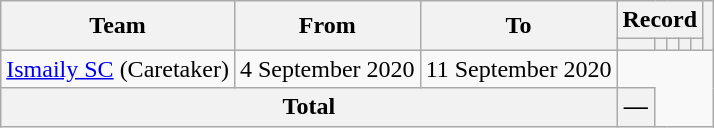<table class=wikitable style=text-align:center>
<tr>
<th rowspan=2>Team</th>
<th rowspan=2>From</th>
<th rowspan=2>To</th>
<th colspan=5>Record</th>
<th rowspan=2></th>
</tr>
<tr>
<th></th>
<th></th>
<th></th>
<th></th>
<th></th>
</tr>
<tr>
<td align=left><a href='#'>Ismaily SC</a> (Caretaker)</td>
<td align=left>4 September 2020</td>
<td align=left>11 September 2020<br></td>
</tr>
<tr>
<th colspan=3>Total<br></th>
<th>—</th>
</tr>
</table>
